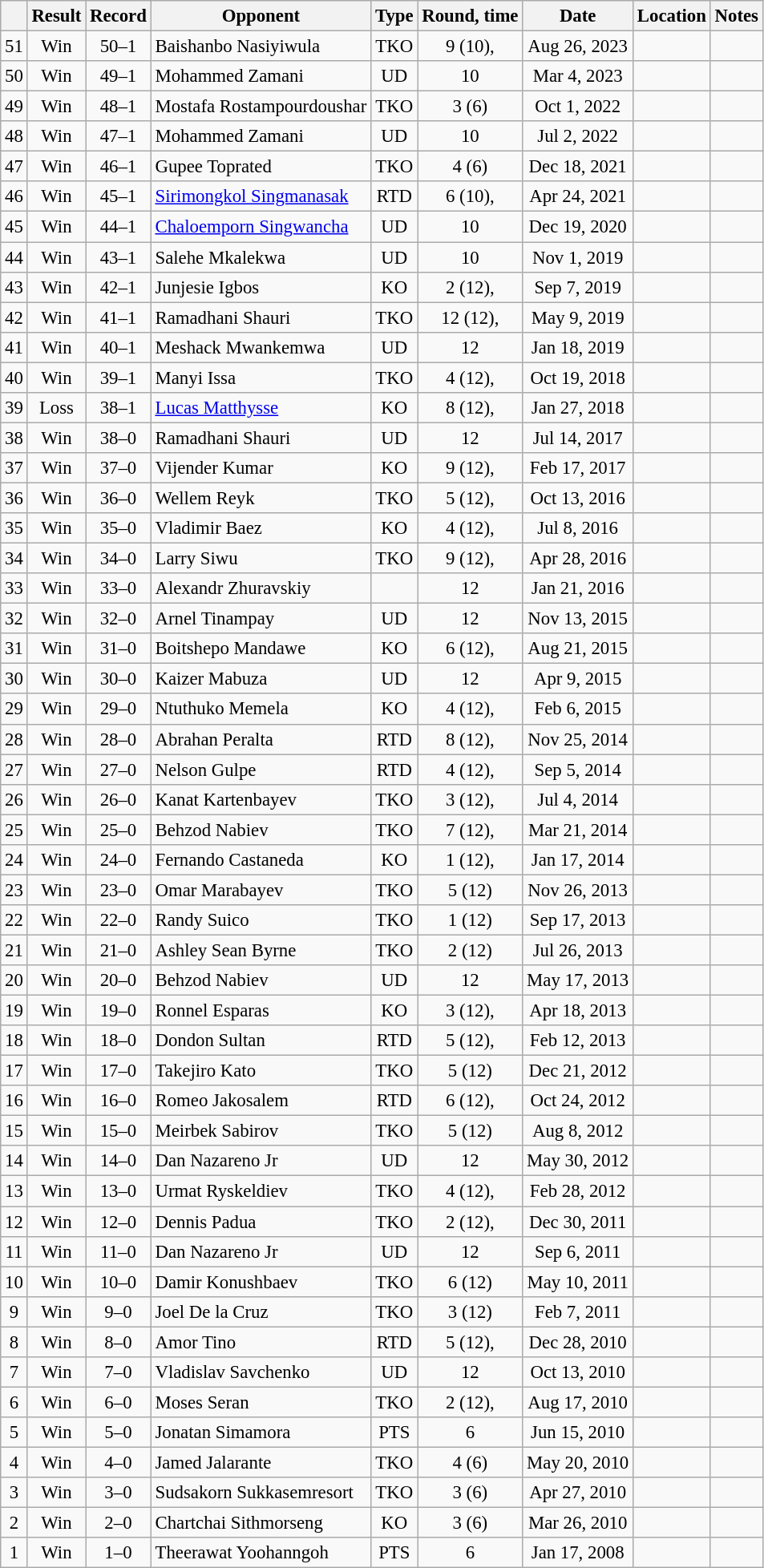<table class="wikitable" style="text-align:center; font-size:95%">
<tr>
<th></th>
<th>Result</th>
<th>Record</th>
<th>Opponent</th>
<th>Type</th>
<th>Round, time</th>
<th>Date</th>
<th>Location</th>
<th>Notes</th>
</tr>
<tr>
<td>51</td>
<td>Win</td>
<td>50–1</td>
<td style="text-align:left;"> Baishanbo Nasiyiwula</td>
<td>TKO</td>
<td>9 (10), </td>
<td>Aug 26, 2023</td>
<td style="text-align:left;"> </td>
<td style="text-align:left;"></td>
</tr>
<tr>
<td>50</td>
<td>Win</td>
<td>49–1</td>
<td style="text-align:left;"> Mohammed Zamani</td>
<td>UD</td>
<td>10</td>
<td>Mar 4, 2023</td>
<td style="text-align:left;"> </td>
<td style="text-align:left;"></td>
</tr>
<tr>
<td>49</td>
<td>Win</td>
<td>48–1</td>
<td style="text-align:left;"> Mostafa Rostampourdoushar</td>
<td>TKO</td>
<td>3 (6)</td>
<td>Oct 1, 2022</td>
<td style="text-align:left;"> </td>
<td></td>
</tr>
<tr>
<td>48</td>
<td>Win</td>
<td>47–1</td>
<td style="text-align:left;"> Mohammed Zamani</td>
<td>UD</td>
<td>10</td>
<td>Jul 2, 2022</td>
<td style="text-align:left;"> </td>
<td style="text-align:left;"></td>
</tr>
<tr>
<td>47</td>
<td>Win</td>
<td>46–1</td>
<td style="text-align:left;"> Gupee Toprated</td>
<td>TKO</td>
<td>4 (6)</td>
<td>Dec 18, 2021</td>
<td style="text-align:left;"> </td>
<td style="text-align:left;"></td>
</tr>
<tr>
<td>46</td>
<td>Win</td>
<td>45–1</td>
<td style="text-align:left;"> <a href='#'>Sirimongkol Singmanasak</a></td>
<td>RTD</td>
<td>6 (10), </td>
<td>Apr 24, 2021</td>
<td style="text-align:left;"> </td>
<td style="text-align:left;"></td>
</tr>
<tr>
<td>45</td>
<td>Win</td>
<td>44–1</td>
<td style="text-align:left;"> <a href='#'>Chaloemporn Singwancha</a></td>
<td>UD</td>
<td>10</td>
<td>Dec 19, 2020</td>
<td style="text-align:left;"> </td>
<td style="text-align:left;"></td>
</tr>
<tr>
<td>44</td>
<td>Win</td>
<td>43–1</td>
<td style="text-align:left;"> Salehe Mkalekwa</td>
<td>UD</td>
<td>10</td>
<td>Nov 1, 2019</td>
<td style="text-align:left;"> </td>
<td style="text-align:left;"></td>
</tr>
<tr>
<td>43</td>
<td>Win</td>
<td>42–1</td>
<td style="text-align:left;"> Junjesie Igbos</td>
<td>KO</td>
<td>2 (12), </td>
<td>Sep 7, 2019</td>
<td style="text-align:left;"> </td>
<td style="text-align:left;"></td>
</tr>
<tr>
<td>42</td>
<td>Win</td>
<td>41–1</td>
<td style="text-align:left;"> Ramadhani Shauri</td>
<td>TKO</td>
<td>12 (12), </td>
<td>May 9, 2019</td>
<td style="text-align:left;"> </td>
<td style="text-align:left;"></td>
</tr>
<tr>
<td>41</td>
<td>Win</td>
<td>40–1</td>
<td style="text-align:left;"> Meshack Mwankemwa</td>
<td>UD</td>
<td>12</td>
<td>Jan 18, 2019</td>
<td style="text-align:left;"> </td>
<td style="text-align:left;"></td>
</tr>
<tr>
<td>40</td>
<td>Win</td>
<td>39–1</td>
<td style="text-align:left;"> Manyi Issa</td>
<td>TKO</td>
<td>4 (12), </td>
<td>Oct 19, 2018</td>
<td style="text-align:left;"> </td>
<td style="text-align:left;"></td>
</tr>
<tr>
<td>39</td>
<td>Loss</td>
<td>38–1</td>
<td style="text-align:left;"> <a href='#'>Lucas Matthysse</a></td>
<td>KO</td>
<td>8 (12), </td>
<td>Jan 27, 2018</td>
<td style="text-align:left;"> </td>
<td style="text-align:left;"></td>
</tr>
<tr>
<td>38</td>
<td>Win</td>
<td>38–0</td>
<td style="text-align:left;"> Ramadhani Shauri</td>
<td>UD</td>
<td>12</td>
<td>Jul 14, 2017</td>
<td style="text-align:left;"> </td>
<td style="text-align:left;"></td>
</tr>
<tr>
<td>37</td>
<td>Win</td>
<td>37–0</td>
<td style="text-align:left;"> Vijender Kumar</td>
<td>KO</td>
<td>9 (12), </td>
<td>Feb 17, 2017</td>
<td style="text-align:left;"> </td>
<td style="text-align:left;"></td>
</tr>
<tr>
<td>36</td>
<td>Win</td>
<td>36–0</td>
<td style="text-align:left;"> Wellem Reyk</td>
<td>TKO</td>
<td>5 (12), </td>
<td>Oct 13, 2016</td>
<td style="text-align:left;"> </td>
<td style="text-align:left;"></td>
</tr>
<tr>
<td>35</td>
<td>Win</td>
<td>35–0</td>
<td style="text-align:left;"> Vladimir Baez</td>
<td>KO</td>
<td>4 (12), </td>
<td>Jul 8, 2016</td>
<td style="text-align:left;"> </td>
<td style="text-align:left;"></td>
</tr>
<tr>
<td>34</td>
<td>Win</td>
<td>34–0</td>
<td style="text-align:left;"> Larry Siwu</td>
<td>TKO</td>
<td>9 (12), </td>
<td>Apr 28, 2016</td>
<td style="text-align:left;"> </td>
<td style="text-align:left;"></td>
</tr>
<tr>
<td>33</td>
<td>Win</td>
<td>33–0</td>
<td style="text-align:left;"> Alexandr Zhuravskiy</td>
<td></td>
<td>12</td>
<td>Jan 21, 2016</td>
<td style="text-align:left;"> </td>
<td style="text-align:left;"></td>
</tr>
<tr>
<td>32</td>
<td>Win</td>
<td>32–0</td>
<td style="text-align:left;"> Arnel Tinampay</td>
<td>UD</td>
<td>12</td>
<td>Nov 13, 2015</td>
<td style="text-align:left;"> </td>
<td style="text-align:left;"></td>
</tr>
<tr>
<td>31</td>
<td>Win</td>
<td>31–0</td>
<td style="text-align:left;"> Boitshepo Mandawe</td>
<td>KO</td>
<td>6 (12), </td>
<td>Aug 21, 2015</td>
<td style="text-align:left;"> </td>
<td style="text-align:left;"></td>
</tr>
<tr>
<td>30</td>
<td>Win</td>
<td>30–0</td>
<td style="text-align:left;"> Kaizer Mabuza</td>
<td>UD</td>
<td>12</td>
<td>Apr 9, 2015</td>
<td style="text-align:left;"> </td>
<td style="text-align:left;"></td>
</tr>
<tr>
<td>29</td>
<td>Win</td>
<td>29–0</td>
<td style="text-align:left;"> Ntuthuko Memela</td>
<td>KO</td>
<td>4 (12), </td>
<td>Feb 6, 2015</td>
<td style="text-align:left;"> </td>
<td style="text-align:left;"></td>
</tr>
<tr>
<td>28</td>
<td>Win</td>
<td>28–0</td>
<td style="text-align:left;"> Abrahan Peralta</td>
<td>RTD</td>
<td>8 (12), </td>
<td>Nov 25, 2014</td>
<td style="text-align:left;"> </td>
<td style="text-align:left;"></td>
</tr>
<tr>
<td>27</td>
<td>Win</td>
<td>27–0</td>
<td style="text-align:left;"> Nelson Gulpe</td>
<td>RTD</td>
<td>4 (12), </td>
<td>Sep 5, 2014</td>
<td style="text-align:left;"> </td>
<td style="text-align:left;"></td>
</tr>
<tr>
<td>26</td>
<td>Win</td>
<td>26–0</td>
<td style="text-align:left;"> Kanat Kartenbayev</td>
<td>TKO</td>
<td>3 (12), </td>
<td>Jul 4, 2014</td>
<td style="text-align:left;"> </td>
<td style="text-align:left;"></td>
</tr>
<tr>
<td>25</td>
<td>Win</td>
<td>25–0</td>
<td style="text-align:left;"> Behzod Nabiev</td>
<td>TKO</td>
<td>7 (12), </td>
<td>Mar 21, 2014</td>
<td style="text-align:left;"> </td>
<td style="text-align:left;"></td>
</tr>
<tr>
<td>24</td>
<td>Win</td>
<td>24–0</td>
<td style="text-align:left;"> Fernando Castaneda</td>
<td>KO</td>
<td>1 (12), </td>
<td>Jan 17, 2014</td>
<td style="text-align:left;"> </td>
<td style="text-align:left;"></td>
</tr>
<tr>
<td>23</td>
<td>Win</td>
<td>23–0</td>
<td style="text-align:left;"> Omar Marabayev</td>
<td>TKO</td>
<td>5 (12)</td>
<td>Nov 26, 2013</td>
<td style="text-align:left;"> </td>
<td style="text-align:left;"></td>
</tr>
<tr>
<td>22</td>
<td>Win</td>
<td>22–0</td>
<td style="text-align:left;"> Randy Suico</td>
<td>TKO</td>
<td>1 (12)</td>
<td>Sep 17, 2013</td>
<td style="text-align:left;"> </td>
<td style="text-align:left;"></td>
</tr>
<tr>
<td>21</td>
<td>Win</td>
<td>21–0</td>
<td style="text-align:left;"> Ashley Sean Byrne</td>
<td>TKO</td>
<td>2 (12)</td>
<td>Jul 26, 2013</td>
<td style="text-align:left;"> </td>
<td style="text-align:left;"></td>
</tr>
<tr>
<td>20</td>
<td>Win</td>
<td>20–0</td>
<td style="text-align:left;"> Behzod Nabiev</td>
<td>UD</td>
<td>12</td>
<td>May 17, 2013</td>
<td style="text-align:left;"> </td>
<td style="text-align:left;"></td>
</tr>
<tr>
<td>19</td>
<td>Win</td>
<td>19–0</td>
<td style="text-align:left;"> Ronnel Esparas</td>
<td>KO</td>
<td>3 (12), </td>
<td>Apr 18, 2013</td>
<td style="text-align:left;"> </td>
<td style="text-align:left;"></td>
</tr>
<tr>
<td>18</td>
<td>Win</td>
<td>18–0</td>
<td style="text-align:left;"> Dondon Sultan</td>
<td>RTD</td>
<td>5 (12), </td>
<td>Feb 12, 2013</td>
<td style="text-align:left;"> </td>
<td style="text-align:left;"></td>
</tr>
<tr>
<td>17</td>
<td>Win</td>
<td>17–0</td>
<td style="text-align:left;"> Takejiro Kato</td>
<td>TKO</td>
<td>5 (12)</td>
<td>Dec 21, 2012</td>
<td style="text-align:left;"> </td>
<td style="text-align:left;"></td>
</tr>
<tr>
<td>16</td>
<td>Win</td>
<td>16–0</td>
<td style="text-align:left;"> Romeo Jakosalem</td>
<td>RTD</td>
<td>6 (12), </td>
<td>Oct 24, 2012</td>
<td style="text-align:left;"> </td>
<td style="text-align:left;"></td>
</tr>
<tr>
<td>15</td>
<td>Win</td>
<td>15–0</td>
<td style="text-align:left;"> Meirbek Sabirov</td>
<td>TKO</td>
<td>5 (12)</td>
<td>Aug 8, 2012</td>
<td style="text-align:left;"> </td>
<td style="text-align:left;"></td>
</tr>
<tr>
<td>14</td>
<td>Win</td>
<td>14–0</td>
<td style="text-align:left;"> Dan Nazareno Jr</td>
<td>UD</td>
<td>12</td>
<td>May 30, 2012</td>
<td style="text-align:left;"> </td>
<td style="text-align:left;"></td>
</tr>
<tr>
<td>13</td>
<td>Win</td>
<td>13–0</td>
<td style="text-align:left;"> Urmat Ryskeldiev</td>
<td>TKO</td>
<td>4 (12), </td>
<td>Feb 28, 2012</td>
<td style="text-align:left;"> </td>
<td style="text-align:left;"></td>
</tr>
<tr>
<td>12</td>
<td>Win</td>
<td>12–0</td>
<td style="text-align:left;"> Dennis Padua</td>
<td>TKO</td>
<td>2 (12), </td>
<td>Dec 30, 2011</td>
<td style="text-align:left;"> </td>
<td></td>
</tr>
<tr>
<td>11</td>
<td>Win</td>
<td>11–0</td>
<td style="text-align:left;"> Dan Nazareno Jr</td>
<td>UD</td>
<td>12</td>
<td>Sep 6, 2011</td>
<td style="text-align:left;"> </td>
<td></td>
</tr>
<tr>
<td>10</td>
<td>Win</td>
<td>10–0</td>
<td style="text-align:left;"> Damir Konushbaev</td>
<td>TKO</td>
<td>6 (12)</td>
<td>May 10, 2011</td>
<td style="text-align:left;"> </td>
<td></td>
</tr>
<tr>
<td>9</td>
<td>Win</td>
<td>9–0</td>
<td style="text-align:left;"> Joel De la Cruz</td>
<td>TKO</td>
<td>3 (12)</td>
<td>Feb 7, 2011</td>
<td style="text-align:left;"> </td>
<td></td>
</tr>
<tr>
<td>8</td>
<td>Win</td>
<td>8–0</td>
<td style="text-align:left;"> Amor Tino</td>
<td>RTD</td>
<td>5 (12), </td>
<td>Dec 28, 2010</td>
<td style="text-align:left;"> </td>
<td></td>
</tr>
<tr>
<td>7</td>
<td>Win</td>
<td>7–0</td>
<td style="text-align:left;"> Vladislav Savchenko</td>
<td>UD</td>
<td>12</td>
<td>Oct 13, 2010</td>
<td style="text-align:left;"> </td>
<td></td>
</tr>
<tr>
<td>6</td>
<td>Win</td>
<td>6–0</td>
<td style="text-align:left;"> Moses Seran</td>
<td>TKO</td>
<td>2 (12), </td>
<td>Aug 17, 2010</td>
<td style="text-align:left;"> </td>
<td></td>
</tr>
<tr>
<td>5</td>
<td>Win</td>
<td>5–0</td>
<td style="text-align:left;"> Jonatan Simamora</td>
<td>PTS</td>
<td>6</td>
<td>Jun 15, 2010</td>
<td style="text-align:left;"> </td>
<td></td>
</tr>
<tr>
<td>4</td>
<td>Win</td>
<td>4–0</td>
<td style="text-align:left;"> Jamed Jalarante</td>
<td>TKO</td>
<td>4 (6)</td>
<td>May 20, 2010</td>
<td style="text-align:left;"> </td>
<td></td>
</tr>
<tr>
<td>3</td>
<td>Win</td>
<td>3–0</td>
<td style="text-align:left;"> Sudsakorn Sukkasemresort</td>
<td>TKO</td>
<td>3 (6)</td>
<td>Apr 27, 2010</td>
<td style="text-align:left;"> </td>
<td></td>
</tr>
<tr>
<td>2</td>
<td>Win</td>
<td>2–0</td>
<td style="text-align:left;"> Chartchai Sithmorseng</td>
<td>KO</td>
<td>3 (6)</td>
<td>Mar 26, 2010</td>
<td style="text-align:left;"> </td>
<td></td>
</tr>
<tr>
<td>1</td>
<td>Win</td>
<td>1–0</td>
<td style="text-align:left;"> Theerawat Yoohanngoh</td>
<td>PTS</td>
<td>6</td>
<td>Jan 17, 2008</td>
<td style="text-align:left;"> </td>
<td></td>
</tr>
</table>
